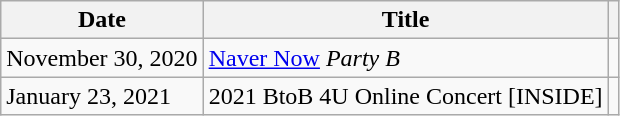<table class="wikitable plainrowheaders">
<tr>
<th>Date</th>
<th>Title</th>
<th></th>
</tr>
<tr>
<td>November 30, 2020</td>
<td><a href='#'>Naver Now</a> <em>Party B</em></td>
<td></td>
</tr>
<tr>
<td>January 23, 2021</td>
<td>2021 BtoB 4U Online Concert [INSIDE]</td>
<td></td>
</tr>
</table>
